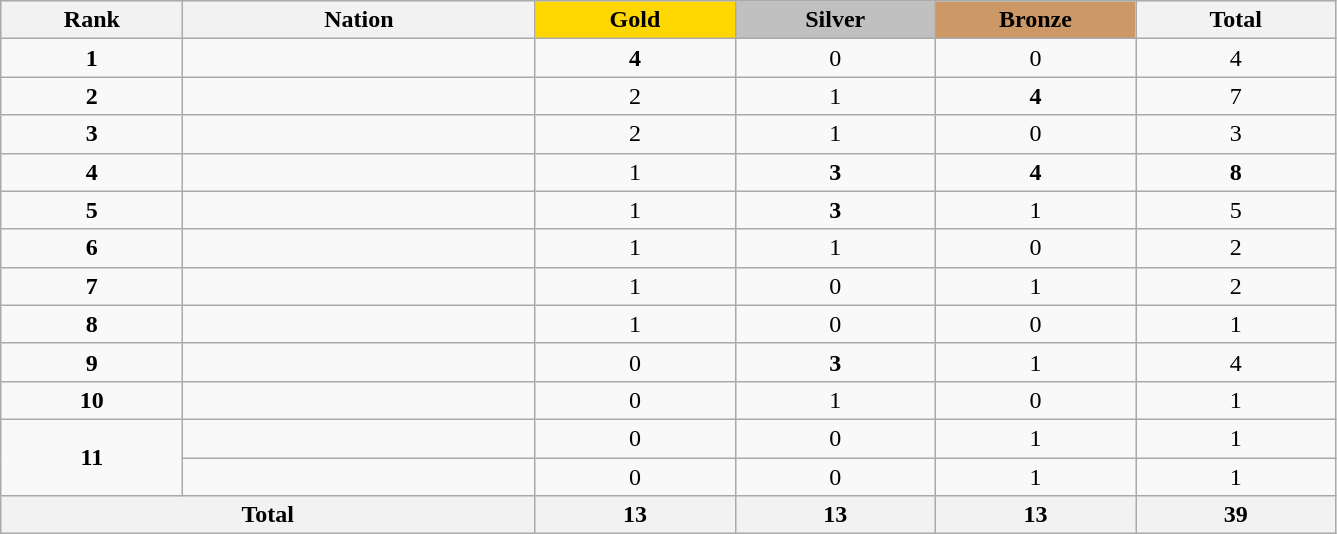<table class="wikitable collapsible autocollapse plainrowheaders" width=70.5% style="text-align:center;">
<tr style="background-color:#EDEDED;">
<th width=100px class="hintergrundfarbe5">Rank</th>
<th width=200px class="hintergrundfarbe6">Nation</th>
<th style="background:    gold; width:15%">Gold</th>
<th style="background:  silver; width:15%">Silver</th>
<th style="background: #CC9966; width:15%">Bronze</th>
<th class="hintergrundfarbe6" style="width:15%">Total</th>
</tr>
<tr>
<td><strong>1</strong></td>
<td align=left></td>
<td><strong>4</strong></td>
<td>0</td>
<td>0</td>
<td>4</td>
</tr>
<tr>
<td><strong>2</strong></td>
<td align=left></td>
<td>2</td>
<td>1</td>
<td><strong>4</strong></td>
<td>7</td>
</tr>
<tr>
<td><strong>3</strong></td>
<td align=left></td>
<td>2</td>
<td>1</td>
<td>0</td>
<td>3</td>
</tr>
<tr>
<td><strong>4</strong></td>
<td align=left></td>
<td>1</td>
<td><strong>3</strong></td>
<td><strong>4</strong></td>
<td><strong>8</strong></td>
</tr>
<tr>
<td><strong>5</strong></td>
<td align=left></td>
<td>1</td>
<td><strong>3</strong></td>
<td>1</td>
<td>5</td>
</tr>
<tr>
<td><strong>6</strong></td>
<td align=left></td>
<td>1</td>
<td>1</td>
<td>0</td>
<td>2</td>
</tr>
<tr>
<td><strong>7</strong></td>
<td align=left></td>
<td>1</td>
<td>0</td>
<td>1</td>
<td>2</td>
</tr>
<tr>
<td><strong>8</strong></td>
<td align=left></td>
<td>1</td>
<td>0</td>
<td>0</td>
<td>1</td>
</tr>
<tr>
<td><strong>9</strong></td>
<td align=left></td>
<td>0</td>
<td><strong>3</strong></td>
<td>1</td>
<td>4</td>
</tr>
<tr>
<td><strong>10</strong></td>
<td align=left></td>
<td>0</td>
<td>1</td>
<td>0</td>
<td>1</td>
</tr>
<tr>
<td rowspan=2><strong>11</strong></td>
<td align=left></td>
<td>0</td>
<td>0</td>
<td>1</td>
<td>1</td>
</tr>
<tr>
<td align=left></td>
<td>0</td>
<td>0</td>
<td>1</td>
<td>1</td>
</tr>
<tr>
<th colspan=2>Total</th>
<th>13</th>
<th>13</th>
<th>13</th>
<th>39</th>
</tr>
</table>
